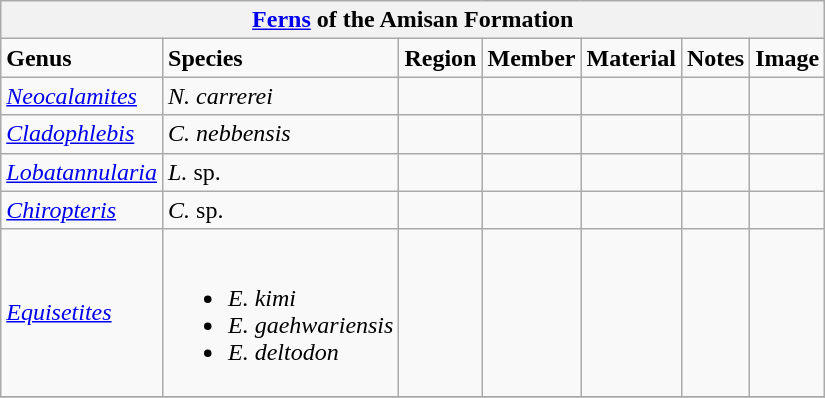<table class="wikitable">
<tr>
<th colspan="7"><a href='#'>Ferns</a> of the Amisan Formation</th>
</tr>
<tr>
<td><strong>Genus</strong></td>
<td><strong>Species</strong></td>
<td><strong>Region</strong></td>
<td><strong>Member</strong></td>
<td><strong>Material</strong></td>
<td><strong>Notes</strong></td>
<td><strong>Image</strong></td>
</tr>
<tr>
<td><em><a href='#'>Neocalamites</a></em></td>
<td><em>N. carrerei</em></td>
<td></td>
<td></td>
<td></td>
<td></td>
<td></td>
</tr>
<tr>
<td><em><a href='#'>Cladophlebis</a></em></td>
<td><em>C. nebbensis</em></td>
<td></td>
<td></td>
<td></td>
<td></td>
</tr>
<tr>
<td><em><a href='#'>Lobatannularia</a></em></td>
<td><em>L. </em> sp.</td>
<td></td>
<td></td>
<td></td>
<td></td>
<td></td>
</tr>
<tr>
<td><em><a href='#'>Chiropteris</a></em></td>
<td><em>C. </em>sp.</td>
<td></td>
<td></td>
<td></td>
<td></td>
<td></td>
</tr>
<tr>
<td><em><a href='#'>Equisetites</a></em></td>
<td><br><ul><li><em>E. kimi</em></li><li><em>E. gaehwariensis</em></li><li><em>E. deltodon</em></li></ul></td>
<td></td>
<td></td>
<td></td>
<td></td>
<td></td>
</tr>
<tr>
</tr>
</table>
